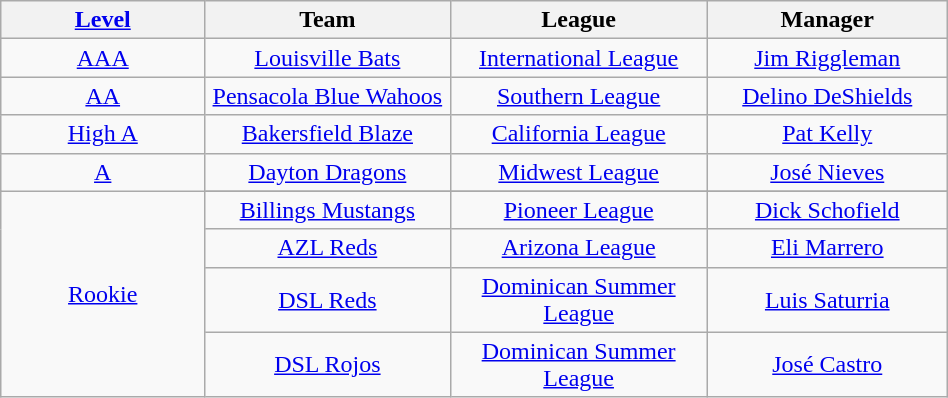<table class="wikitable" style="width:50%; text-align:center;">
<tr>
<th style="width:5%;"><a href='#'>Level</a></th>
<th style="width:5%;">Team</th>
<th style="width:5%;">League</th>
<th style="width:5%;">Manager</th>
</tr>
<tr>
<td><a href='#'>AAA</a></td>
<td><a href='#'>Louisville Bats</a></td>
<td><a href='#'>International League</a></td>
<td><a href='#'>Jim Riggleman</a></td>
</tr>
<tr>
<td><a href='#'>AA</a></td>
<td><a href='#'>Pensacola Blue Wahoos</a></td>
<td><a href='#'>Southern League</a></td>
<td><a href='#'>Delino DeShields</a></td>
</tr>
<tr>
<td><a href='#'>High A</a></td>
<td><a href='#'>Bakersfield Blaze</a></td>
<td><a href='#'>California League</a></td>
<td><a href='#'>Pat Kelly</a></td>
</tr>
<tr>
<td><a href='#'>A</a></td>
<td><a href='#'>Dayton Dragons</a></td>
<td><a href='#'>Midwest League</a></td>
<td><a href='#'>José Nieves</a></td>
</tr>
<tr>
<td rowspan=5><a href='#'>Rookie</a></td>
</tr>
<tr>
<td><a href='#'>Billings Mustangs</a></td>
<td><a href='#'>Pioneer League</a></td>
<td><a href='#'>Dick Schofield</a></td>
</tr>
<tr>
<td><a href='#'>AZL Reds</a></td>
<td><a href='#'>Arizona League</a></td>
<td><a href='#'>Eli Marrero</a></td>
</tr>
<tr>
<td><a href='#'>DSL Reds</a></td>
<td><a href='#'>Dominican Summer League</a></td>
<td><a href='#'>Luis Saturria</a></td>
</tr>
<tr>
<td><a href='#'>DSL Rojos</a></td>
<td><a href='#'>Dominican Summer League</a></td>
<td><a href='#'>José Castro</a></td>
</tr>
</table>
